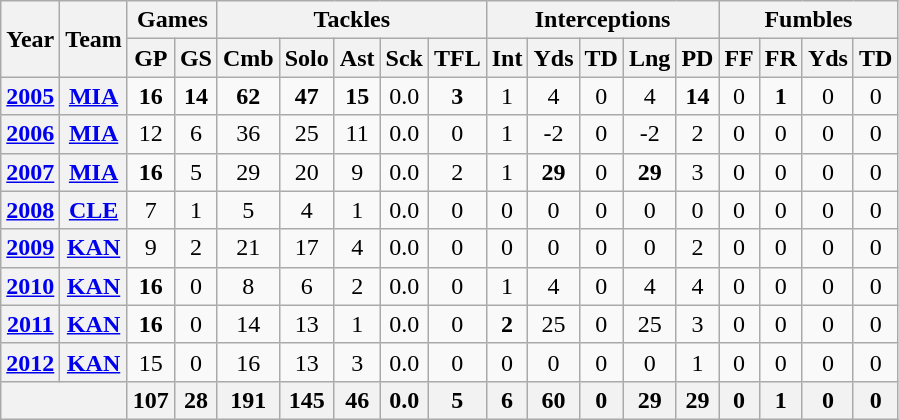<table class="wikitable" style="text-align:center">
<tr>
<th rowspan="2">Year</th>
<th rowspan="2">Team</th>
<th colspan="2">Games</th>
<th colspan="5">Tackles</th>
<th colspan="5">Interceptions</th>
<th colspan="4">Fumbles</th>
</tr>
<tr>
<th>GP</th>
<th>GS</th>
<th>Cmb</th>
<th>Solo</th>
<th>Ast</th>
<th>Sck</th>
<th>TFL</th>
<th>Int</th>
<th>Yds</th>
<th>TD</th>
<th>Lng</th>
<th>PD</th>
<th>FF</th>
<th>FR</th>
<th>Yds</th>
<th>TD</th>
</tr>
<tr>
<th><a href='#'>2005</a></th>
<th><a href='#'>MIA</a></th>
<td><strong>16</strong></td>
<td><strong>14</strong></td>
<td><strong>62</strong></td>
<td><strong>47</strong></td>
<td><strong>15</strong></td>
<td>0.0</td>
<td><strong>3</strong></td>
<td>1</td>
<td>4</td>
<td>0</td>
<td>4</td>
<td><strong>14</strong></td>
<td>0</td>
<td><strong>1</strong></td>
<td>0</td>
<td>0</td>
</tr>
<tr>
<th><a href='#'>2006</a></th>
<th><a href='#'>MIA</a></th>
<td>12</td>
<td>6</td>
<td>36</td>
<td>25</td>
<td>11</td>
<td>0.0</td>
<td>0</td>
<td>1</td>
<td>-2</td>
<td>0</td>
<td>-2</td>
<td>2</td>
<td>0</td>
<td>0</td>
<td>0</td>
<td>0</td>
</tr>
<tr>
<th><a href='#'>2007</a></th>
<th><a href='#'>MIA</a></th>
<td><strong>16</strong></td>
<td>5</td>
<td>29</td>
<td>20</td>
<td>9</td>
<td>0.0</td>
<td>2</td>
<td>1</td>
<td><strong>29</strong></td>
<td>0</td>
<td><strong>29</strong></td>
<td>3</td>
<td>0</td>
<td>0</td>
<td>0</td>
<td>0</td>
</tr>
<tr>
<th><a href='#'>2008</a></th>
<th><a href='#'>CLE</a></th>
<td>7</td>
<td>1</td>
<td>5</td>
<td>4</td>
<td>1</td>
<td>0.0</td>
<td>0</td>
<td>0</td>
<td>0</td>
<td>0</td>
<td>0</td>
<td>0</td>
<td>0</td>
<td>0</td>
<td>0</td>
<td>0</td>
</tr>
<tr>
<th><a href='#'>2009</a></th>
<th><a href='#'>KAN</a></th>
<td>9</td>
<td>2</td>
<td>21</td>
<td>17</td>
<td>4</td>
<td>0.0</td>
<td>0</td>
<td>0</td>
<td>0</td>
<td>0</td>
<td>0</td>
<td>2</td>
<td>0</td>
<td>0</td>
<td>0</td>
<td>0</td>
</tr>
<tr>
<th><a href='#'>2010</a></th>
<th><a href='#'>KAN</a></th>
<td><strong>16</strong></td>
<td>0</td>
<td>8</td>
<td>6</td>
<td>2</td>
<td>0.0</td>
<td>0</td>
<td>1</td>
<td>4</td>
<td>0</td>
<td>4</td>
<td>4</td>
<td>0</td>
<td>0</td>
<td>0</td>
<td>0</td>
</tr>
<tr>
<th><a href='#'>2011</a></th>
<th><a href='#'>KAN</a></th>
<td><strong>16</strong></td>
<td>0</td>
<td>14</td>
<td>13</td>
<td>1</td>
<td>0.0</td>
<td>0</td>
<td><strong>2</strong></td>
<td>25</td>
<td>0</td>
<td>25</td>
<td>3</td>
<td>0</td>
<td>0</td>
<td>0</td>
<td>0</td>
</tr>
<tr>
<th><a href='#'>2012</a></th>
<th><a href='#'>KAN</a></th>
<td>15</td>
<td>0</td>
<td>16</td>
<td>13</td>
<td>3</td>
<td>0.0</td>
<td>0</td>
<td>0</td>
<td>0</td>
<td>0</td>
<td>0</td>
<td>1</td>
<td>0</td>
<td>0</td>
<td>0</td>
<td>0</td>
</tr>
<tr>
<th colspan="2"></th>
<th>107</th>
<th>28</th>
<th>191</th>
<th>145</th>
<th>46</th>
<th>0.0</th>
<th>5</th>
<th>6</th>
<th>60</th>
<th>0</th>
<th>29</th>
<th>29</th>
<th>0</th>
<th>1</th>
<th>0</th>
<th>0</th>
</tr>
</table>
